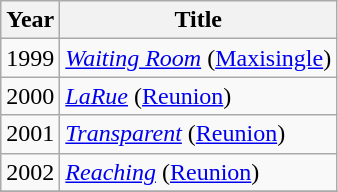<table class="wikitable">
<tr>
<th>Year</th>
<th>Title</th>
</tr>
<tr>
<td>1999</td>
<td><em><a href='#'>Waiting Room</a></em> (<a href='#'>Maxisingle</a>)</td>
</tr>
<tr>
<td>2000</td>
<td><em><a href='#'>LaRue</a></em> (<a href='#'>Reunion</a>)</td>
</tr>
<tr>
<td>2001</td>
<td><em><a href='#'>Transparent</a></em> (<a href='#'>Reunion</a>)</td>
</tr>
<tr>
<td>2002</td>
<td><em><a href='#'>Reaching</a></em> (<a href='#'>Reunion</a>)</td>
</tr>
<tr>
</tr>
</table>
